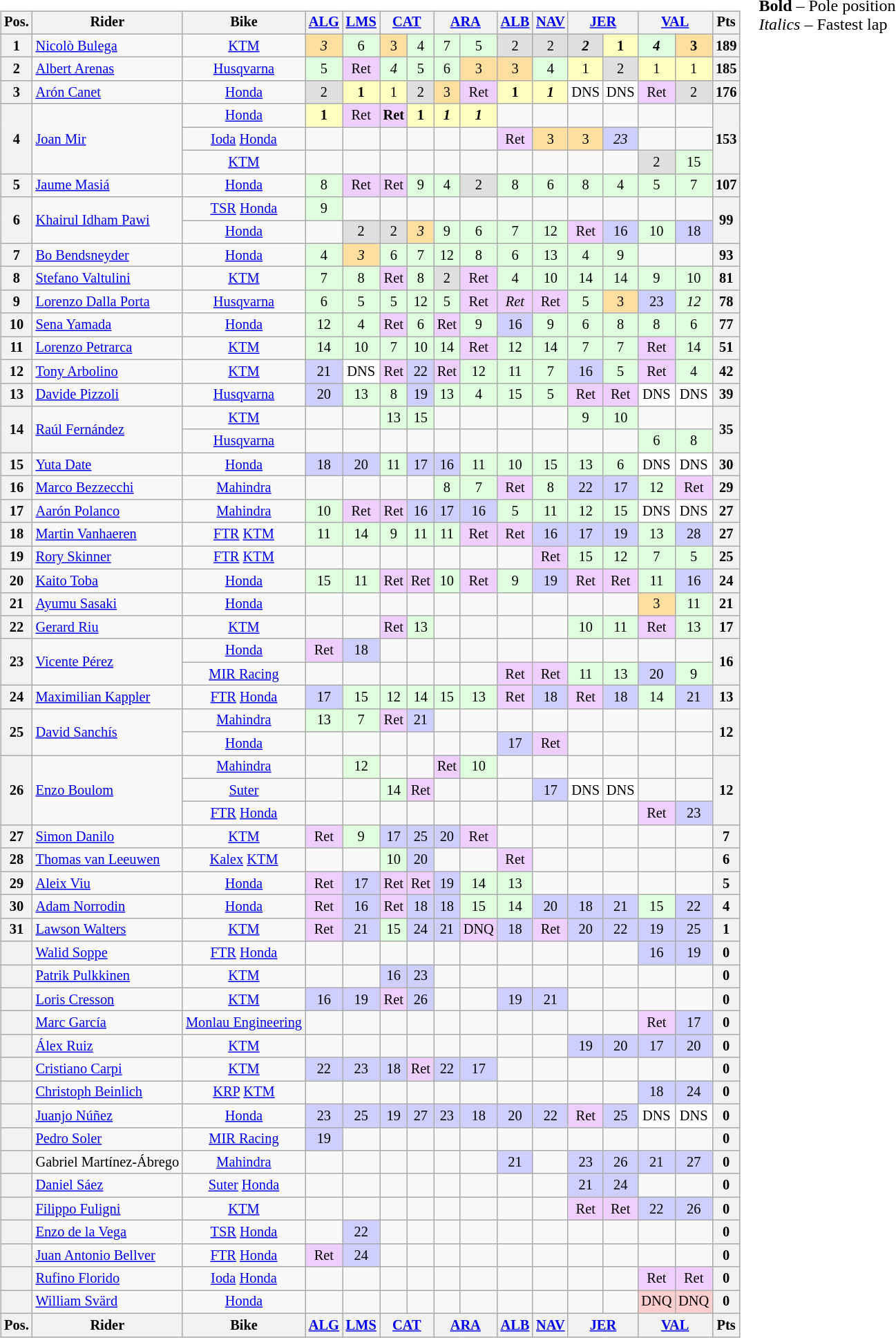<table>
<tr>
<td><br><table class="wikitable" style="font-size: 85%; text-align: center">
<tr valign="top">
<th valign="middle">Pos.</th>
<th valign="middle">Rider</th>
<th valign="middle">Bike</th>
<th><a href='#'>ALG</a><br></th>
<th><a href='#'>LMS</a><br></th>
<th colspan=2><a href='#'>CAT</a><br></th>
<th colspan=2><a href='#'>ARA</a><br></th>
<th><a href='#'>ALB</a><br></th>
<th><a href='#'>NAV</a><br></th>
<th colspan=2><a href='#'>JER</a><br></th>
<th colspan=2><a href='#'>VAL</a><br></th>
<th valign="middle">Pts</th>
</tr>
<tr>
<th>1</th>
<td align="left"> <a href='#'>Nicolò Bulega</a></td>
<td><a href='#'>KTM</a></td>
<td style="background:#FFDF9F;"><em>3</em></td>
<td style="background:#DFFFDF;">6</td>
<td style="background:#FFDF9F;">3</td>
<td style="background:#DFFFDF;">4</td>
<td style="background:#DFFFDF;">7</td>
<td style="background:#DFFFDF;">5</td>
<td style="background:#DFDFDF;">2</td>
<td style="background:#DFDFDF;">2</td>
<td style="background:#DFDFDF;"><strong><em>2</em></strong></td>
<td style="background:#FFFFBF;"><strong>1</strong></td>
<td style="background:#DFFFDF;"><strong><em>4</em></strong></td>
<td style="background:#FFDF9F;"><strong>3</strong></td>
<th>189</th>
</tr>
<tr>
<th>2</th>
<td align="left"> <a href='#'>Albert Arenas</a></td>
<td><a href='#'>Husqvarna</a></td>
<td style="background:#DFFFDF;">5</td>
<td style="background:#EFCFFF;">Ret</td>
<td style="background:#DFFFDF;"><em>4</em></td>
<td style="background:#DFFFDF;">5</td>
<td style="background:#DFFFDF;">6</td>
<td style="background:#FFDF9F;">3</td>
<td style="background:#FFDF9F;">3</td>
<td style="background:#DFFFDF;">4</td>
<td style="background:#FFFFBF;">1</td>
<td style="background:#DFDFDF;">2</td>
<td style="background:#FFFFBF;">1</td>
<td style="background:#FFFFBF;">1</td>
<th>185</th>
</tr>
<tr>
<th>3</th>
<td align="left"> <a href='#'>Arón Canet</a></td>
<td><a href='#'>Honda</a></td>
<td style="background:#DFDFDF;">2</td>
<td style="background:#FFFFBF;"><strong>1</strong></td>
<td style="background:#FFFFBF;">1</td>
<td style="background:#DFDFDF;">2</td>
<td style="background:#FFDF9F;">3</td>
<td style="background:#EFCFFF;">Ret</td>
<td style="background:#FFFFBF;"><strong>1</strong></td>
<td style="background:#FFFFBF;"><strong><em>1</em></strong></td>
<td style="background:#FFFFFF;">DNS</td>
<td style="background:#FFFFFF;">DNS</td>
<td style="background:#EFCFFF;">Ret</td>
<td style="background:#DFDFDF;">2</td>
<th>176</th>
</tr>
<tr>
<th rowspan=3>4</th>
<td rowspan=3 align="left"> <a href='#'>Joan Mir</a></td>
<td><a href='#'>Honda</a></td>
<td style="background:#FFFFBF;"><strong>1</strong></td>
<td style="background:#EFCFFF;">Ret</td>
<td style="background:#EFCFFF;"><strong>Ret</strong></td>
<td style="background:#FFFFBF;"><strong>1</strong></td>
<td style="background:#FFFFBF;"><strong><em>1</em></strong></td>
<td style="background:#FFFFBF;"><strong><em>1</em></strong></td>
<td></td>
<td></td>
<td></td>
<td></td>
<td></td>
<td></td>
<th rowspan=3>153</th>
</tr>
<tr>
<td><a href='#'>Ioda</a> <a href='#'>Honda</a></td>
<td></td>
<td></td>
<td></td>
<td></td>
<td></td>
<td></td>
<td style="background:#EFCFFF;">Ret</td>
<td style="background:#FFDF9F;">3</td>
<td style="background:#FFDF9F;">3</td>
<td style="background:#CFCFFF;"><em>23</em></td>
<td></td>
<td></td>
</tr>
<tr>
<td><a href='#'>KTM</a></td>
<td></td>
<td></td>
<td></td>
<td></td>
<td></td>
<td></td>
<td></td>
<td></td>
<td></td>
<td></td>
<td style="background:#DFDFDF;">2</td>
<td style="background:#DFFFDF;">15</td>
</tr>
<tr>
<th>5</th>
<td align="left"> <a href='#'>Jaume Masiá</a></td>
<td><a href='#'>Honda</a></td>
<td style="background:#DFFFDF;">8</td>
<td style="background:#EFCFFF;">Ret</td>
<td style="background:#EFCFFF;">Ret</td>
<td style="background:#DFFFDF;">9</td>
<td style="background:#DFFFDF;">4</td>
<td style="background:#DFDFDF;">2</td>
<td style="background:#DFFFDF;">8</td>
<td style="background:#DFFFDF;">6</td>
<td style="background:#DFFFDF;">8</td>
<td style="background:#DFFFDF;">4</td>
<td style="background:#DFFFDF;">5</td>
<td style="background:#DFFFDF;">7</td>
<th>107</th>
</tr>
<tr>
<th rowspan=2>6</th>
<td rowspan=2 align="left"> <a href='#'>Khairul Idham Pawi</a></td>
<td><a href='#'>TSR</a> <a href='#'>Honda</a></td>
<td style="background:#DFFFDF;">9</td>
<td></td>
<td></td>
<td></td>
<td></td>
<td></td>
<td></td>
<td></td>
<td></td>
<td></td>
<td></td>
<td></td>
<th rowspan=2>99</th>
</tr>
<tr>
<td><a href='#'>Honda</a></td>
<td></td>
<td style="background:#DFDFDF;">2</td>
<td style="background:#DFDFDF;">2</td>
<td style="background:#FFDF9F;"><em>3</em></td>
<td style="background:#DFFFDF;">9</td>
<td style="background:#DFFFDF;">6</td>
<td style="background:#DFFFDF;">7</td>
<td style="background:#DFFFDF;">12</td>
<td style="background:#EFCFFF;">Ret</td>
<td style="background:#CFCFFF;">16</td>
<td style="background:#DFFFDF;">10</td>
<td style="background:#CFCFFF;">18</td>
</tr>
<tr>
<th>7</th>
<td align="left"> <a href='#'>Bo Bendsneyder</a></td>
<td><a href='#'>Honda</a></td>
<td style="background:#DFFFDF;">4</td>
<td style="background:#FFDF9F;"><em>3</em></td>
<td style="background:#DFFFDF;">6</td>
<td style="background:#DFFFDF;">7</td>
<td style="background:#DFFFDF;">12</td>
<td style="background:#DFFFDF;">8</td>
<td style="background:#DFFFDF;">6</td>
<td style="background:#DFFFDF;">13</td>
<td style="background:#DFFFDF;">4</td>
<td style="background:#DFFFDF;">9</td>
<td></td>
<td></td>
<th>93</th>
</tr>
<tr>
<th>8</th>
<td align="left"> <a href='#'>Stefano Valtulini</a></td>
<td><a href='#'>KTM</a></td>
<td style="background:#DFFFDF;">7</td>
<td style="background:#DFFFDF;">8</td>
<td style="background:#EFCFFF;">Ret</td>
<td style="background:#DFFFDF;">8</td>
<td style="background:#DFDFDF;">2</td>
<td style="background:#EFCFFF;">Ret</td>
<td style="background:#DFFFDF;">4</td>
<td style="background:#DFFFDF;">10</td>
<td style="background:#DFFFDF;">14</td>
<td style="background:#DFFFDF;">14</td>
<td style="background:#DFFFDF;">9</td>
<td style="background:#DFFFDF;">10</td>
<th>81</th>
</tr>
<tr>
<th>9</th>
<td align="left"> <a href='#'>Lorenzo Dalla Porta</a></td>
<td><a href='#'>Husqvarna</a></td>
<td style="background:#DFFFDF;">6</td>
<td style="background:#DFFFDF;">5</td>
<td style="background:#DFFFDF;">5</td>
<td style="background:#DFFFDF;">12</td>
<td style="background:#DFFFDF;">5</td>
<td style="background:#EFCFFF;">Ret</td>
<td style="background:#EFCFFF;"><em>Ret</em></td>
<td style="background:#EFCFFF;">Ret</td>
<td style="background:#DFFFDF;">5</td>
<td style="background:#FFDF9F;">3</td>
<td style="background:#CFCFFF;">23</td>
<td style="background:#DFFFDF;"><em>12</em></td>
<th>78</th>
</tr>
<tr>
<th>10</th>
<td align="left"> <a href='#'>Sena Yamada</a></td>
<td><a href='#'>Honda</a></td>
<td style="background:#DFFFDF;">12</td>
<td style="background:#DFFFDF;">4</td>
<td style="background:#EFCFFF;">Ret</td>
<td style="background:#DFFFDF;">6</td>
<td style="background:#EFCFFF;">Ret</td>
<td style="background:#DFFFDF;">9</td>
<td style="background:#CFCFFF;">16</td>
<td style="background:#DFFFDF;">9</td>
<td style="background:#DFFFDF;">6</td>
<td style="background:#DFFFDF;">8</td>
<td style="background:#DFFFDF;">8</td>
<td style="background:#DFFFDF;">6</td>
<th>77</th>
</tr>
<tr>
<th>11</th>
<td align="left"> <a href='#'>Lorenzo Petrarca</a></td>
<td><a href='#'>KTM</a></td>
<td style="background:#DFFFDF;">14</td>
<td style="background:#DFFFDF;">10</td>
<td style="background:#DFFFDF;">7</td>
<td style="background:#DFFFDF;">10</td>
<td style="background:#DFFFDF;">14</td>
<td style="background:#EFCFFF;">Ret</td>
<td style="background:#DFFFDF;">12</td>
<td style="background:#DFFFDF;">14</td>
<td style="background:#DFFFDF;">7</td>
<td style="background:#DFFFDF;">7</td>
<td style="background:#EFCFFF;">Ret</td>
<td style="background:#DFFFDF;">14</td>
<th>51</th>
</tr>
<tr>
<th>12</th>
<td align="left"> <a href='#'>Tony Arbolino</a></td>
<td><a href='#'>KTM</a></td>
<td style="background:#CFCFFF;">21</td>
<td style="background:#FFFFFF;">DNS</td>
<td style="background:#EFCFFF;">Ret</td>
<td style="background:#CFCFFF;">22</td>
<td style="background:#EFCFFF;">Ret</td>
<td style="background:#DFFFDF;">12</td>
<td style="background:#DFFFDF;">11</td>
<td style="background:#DFFFDF;">7</td>
<td style="background:#CFCFFF;">16</td>
<td style="background:#DFFFDF;">5</td>
<td style="background:#EFCFFF;">Ret</td>
<td style="background:#DFFFDF;">4</td>
<th>42</th>
</tr>
<tr>
<th>13</th>
<td align="left"> <a href='#'>Davide Pizzoli</a></td>
<td><a href='#'>Husqvarna</a></td>
<td style="background:#CFCFFF;">20</td>
<td style="background:#DFFFDF;">13</td>
<td style="background:#DFFFDF;">8</td>
<td style="background:#CFCFFF;">19</td>
<td style="background:#DFFFDF;">13</td>
<td style="background:#DFFFDF;">4</td>
<td style="background:#DFFFDF;">15</td>
<td style="background:#DFFFDF;">5</td>
<td style="background:#EFCFFF;">Ret</td>
<td style="background:#EFCFFF;">Ret</td>
<td style="background:#FFFFFF;">DNS</td>
<td style="background:#FFFFFF;">DNS</td>
<th>39</th>
</tr>
<tr>
<th rowspan="2">14</th>
<td rowspan="2" align="left"> <a href='#'>Raúl Fernández</a></td>
<td><a href='#'>KTM</a></td>
<td></td>
<td></td>
<td style="background:#DFFFDF;">13</td>
<td style="background:#DFFFDF;">15</td>
<td></td>
<td></td>
<td></td>
<td></td>
<td style="background:#DFFFDF;">9</td>
<td style="background:#DFFFDF;">10</td>
<td></td>
<td></td>
<th rowspan="2">35</th>
</tr>
<tr>
<td><a href='#'>Husqvarna</a></td>
<td></td>
<td></td>
<td></td>
<td></td>
<td></td>
<td></td>
<td></td>
<td></td>
<td></td>
<td></td>
<td style="background:#DFFFDF;">6</td>
<td style="background:#DFFFDF;">8</td>
</tr>
<tr>
<th>15</th>
<td align="left"> <a href='#'>Yuta Date</a></td>
<td><a href='#'>Honda</a></td>
<td style="background:#CFCFFF;">18</td>
<td style="background:#CFCFFF;">20</td>
<td style="background:#DFFFDF;">11</td>
<td style="background:#CFCFFF;">17</td>
<td style="background:#CFCFFF;">16</td>
<td style="background:#DFFFDF;">11</td>
<td style="background:#DFFFDF;">10</td>
<td style="background:#DFFFDF;">15</td>
<td style="background:#DFFFDF;">13</td>
<td style="background:#DFFFDF;">6</td>
<td style="background:#FFFFFF;">DNS</td>
<td style="background:#FFFFFF;">DNS</td>
<th>30</th>
</tr>
<tr>
<th>16</th>
<td align="left"> <a href='#'>Marco Bezzecchi</a></td>
<td><a href='#'>Mahindra</a></td>
<td></td>
<td></td>
<td></td>
<td></td>
<td style="background:#DFFFDF;">8</td>
<td style="background:#DFFFDF;">7</td>
<td style="background:#EFCFFF;">Ret</td>
<td style="background:#DFFFDF;">8</td>
<td style="background:#CFCFFF;">22</td>
<td style="background:#CFCFFF;">17</td>
<td style="background:#DFFFDF;">12</td>
<td style="background:#EFCFFF;">Ret</td>
<th>29</th>
</tr>
<tr>
<th>17</th>
<td align="left"> <a href='#'>Aarón Polanco</a></td>
<td><a href='#'>Mahindra</a></td>
<td style="background:#DFFFDF;">10</td>
<td style="background:#EFCFFF;">Ret</td>
<td style="background:#EFCFFF;">Ret</td>
<td style="background:#CFCFFF;">16</td>
<td style="background:#CFCFFF;">17</td>
<td style="background:#CFCFFF;">16</td>
<td style="background:#DFFFDF;">5</td>
<td style="background:#DFFFDF;">11</td>
<td style="background:#DFFFDF;">12</td>
<td style="background:#DFFFDF;">15</td>
<td style="background:#FFFFFF;">DNS</td>
<td style="background:#FFFFFF;">DNS</td>
<th>27</th>
</tr>
<tr>
<th>18</th>
<td align="left"> <a href='#'>Martin Vanhaeren</a></td>
<td><a href='#'>FTR</a> <a href='#'>KTM</a></td>
<td style="background:#DFFFDF;">11</td>
<td style="background:#DFFFDF;">14</td>
<td style="background:#DFFFDF;">9</td>
<td style="background:#DFFFDF;">11</td>
<td style="background:#DFFFDF;">11</td>
<td style="background:#EFCFFF;">Ret</td>
<td style="background:#EFCFFF;">Ret</td>
<td style="background:#CFCFFF;">16</td>
<td style="background:#CFCFFF;">17</td>
<td style="background:#CFCFFF;">19</td>
<td style="background:#DFFFDF;">13</td>
<td style="background:#CFCFFF;">28</td>
<th>27</th>
</tr>
<tr>
<th>19</th>
<td align="left"> <a href='#'>Rory Skinner</a></td>
<td><a href='#'>FTR</a> <a href='#'>KTM</a></td>
<td></td>
<td></td>
<td></td>
<td></td>
<td></td>
<td></td>
<td></td>
<td style="background:#EFCFFF;">Ret</td>
<td style="background:#DFFFDF;">15</td>
<td style="background:#DFFFDF;">12</td>
<td style="background:#DFFFDF;">7</td>
<td style="background:#DFFFDF;">5</td>
<th>25</th>
</tr>
<tr>
<th>20</th>
<td align="left"> <a href='#'>Kaito Toba</a></td>
<td><a href='#'>Honda</a></td>
<td style="background:#DFFFDF;">15</td>
<td style="background:#DFFFDF;">11</td>
<td style="background:#EFCFFF;">Ret</td>
<td style="background:#EFCFFF;">Ret</td>
<td style="background:#DFFFDF;">10</td>
<td style="background:#EFCFFF;">Ret</td>
<td style="background:#DFFFDF;">9</td>
<td style="background:#CFCFFF;">19</td>
<td style="background:#EFCFFF;">Ret</td>
<td style="background:#EFCFFF;">Ret</td>
<td style="background:#DFFFDF;">11</td>
<td style="background:#CFCFFF;">16</td>
<th>24</th>
</tr>
<tr>
<th>21</th>
<td align="left"> <a href='#'>Ayumu Sasaki</a></td>
<td><a href='#'>Honda</a></td>
<td></td>
<td></td>
<td></td>
<td></td>
<td></td>
<td></td>
<td></td>
<td></td>
<td></td>
<td></td>
<td style="background:#FFDF9F;">3</td>
<td style="background:#DFFFDF;">11</td>
<th>21</th>
</tr>
<tr>
<th>22</th>
<td align="left"> <a href='#'>Gerard Riu</a></td>
<td><a href='#'>KTM</a></td>
<td></td>
<td></td>
<td style="background:#EFCFFF;">Ret</td>
<td style="background:#DFFFDF;">13</td>
<td></td>
<td></td>
<td></td>
<td></td>
<td style="background:#DFFFDF;">10</td>
<td style="background:#DFFFDF;">11</td>
<td style="background:#EFCFFF;">Ret</td>
<td style="background:#DFFFDF;">13</td>
<th>17</th>
</tr>
<tr>
<th rowspan=2>23</th>
<td rowspan=2 align="left"> <a href='#'>Vicente Pérez</a></td>
<td><a href='#'>Honda</a></td>
<td style="background:#EFCFFF;">Ret</td>
<td style="background:#CFCFFF;">18</td>
<td></td>
<td></td>
<td></td>
<td></td>
<td></td>
<td></td>
<td></td>
<td></td>
<td></td>
<td></td>
<th rowspan=2>16</th>
</tr>
<tr>
<td><a href='#'>MIR Racing</a></td>
<td></td>
<td></td>
<td></td>
<td></td>
<td></td>
<td></td>
<td style="background:#EFCFFF;">Ret</td>
<td style="background:#EFCFFF;">Ret</td>
<td style="background:#DFFFDF;">11</td>
<td style="background:#DFFFDF;">13</td>
<td style="background:#CFCFFF;">20</td>
<td style="background:#DFFFDF;">9</td>
</tr>
<tr>
<th>24</th>
<td align="left"> <a href='#'>Maximilian Kappler</a></td>
<td><a href='#'>FTR</a> <a href='#'>Honda</a></td>
<td style="background:#CFCFFF;">17</td>
<td style="background:#DFFFDF;">15</td>
<td style="background:#DFFFDF;">12</td>
<td style="background:#DFFFDF;">14</td>
<td style="background:#DFFFDF;">15</td>
<td style="background:#DFFFDF;">13</td>
<td style="background:#EFCFFF;">Ret</td>
<td style="background:#CFCFFF;">18</td>
<td style="background:#EFCFFF;">Ret</td>
<td style="background:#CFCFFF;">18</td>
<td style="background:#DFFFDF;">14</td>
<td style="background:#CFCFFF;">21</td>
<th>13</th>
</tr>
<tr>
<th rowspan=2>25</th>
<td rowspan=2 align="left"> <a href='#'>David Sanchís</a></td>
<td><a href='#'>Mahindra</a></td>
<td style="background:#DFFFDF;">13</td>
<td style="background:#DFFFDF;">7</td>
<td style="background:#EFCFFF;">Ret</td>
<td style="background:#CFCFFF;">21</td>
<td></td>
<td></td>
<td></td>
<td></td>
<td></td>
<td></td>
<td></td>
<td></td>
<th rowspan=2>12</th>
</tr>
<tr>
<td><a href='#'>Honda</a></td>
<td></td>
<td></td>
<td></td>
<td></td>
<td></td>
<td></td>
<td style="background:#CFCFFF;">17</td>
<td style="background:#EFCFFF;">Ret</td>
<td></td>
<td></td>
<td></td>
<td></td>
</tr>
<tr>
<th rowspan=3>26</th>
<td rowspan=3 align="left"> <a href='#'>Enzo Boulom</a></td>
<td><a href='#'>Mahindra</a></td>
<td></td>
<td style="background:#DFFFDF;">12</td>
<td></td>
<td></td>
<td style="background:#EFCFFF;">Ret</td>
<td style="background:#DFFFDF;">10</td>
<td></td>
<td></td>
<td></td>
<td></td>
<td></td>
<td></td>
<th rowspan=3>12</th>
</tr>
<tr>
<td><a href='#'>Suter</a></td>
<td></td>
<td></td>
<td style="background:#DFFFDF;">14</td>
<td style="background:#EFCFFF;">Ret</td>
<td></td>
<td></td>
<td></td>
<td style="background:#CFCFFF;">17</td>
<td style="background:#FFFFFF;">DNS</td>
<td style="background:#FFFFFF;">DNS</td>
<td></td>
<td></td>
</tr>
<tr>
<td><a href='#'>FTR</a> <a href='#'>Honda</a></td>
<td></td>
<td></td>
<td></td>
<td></td>
<td></td>
<td></td>
<td></td>
<td></td>
<td></td>
<td></td>
<td style="background:#EFCFFF;">Ret</td>
<td style="background:#CFCFFF;">23</td>
</tr>
<tr>
<th>27</th>
<td align="left"> <a href='#'>Simon Danilo</a></td>
<td><a href='#'>KTM</a></td>
<td style="background:#EFCFFF;">Ret</td>
<td style="background:#DFFFDF;">9</td>
<td style="background:#CFCFFF;">17</td>
<td style="background:#CFCFFF;">25</td>
<td style="background:#CFCFFF;">20</td>
<td style="background:#EFCFFF;">Ret</td>
<td></td>
<td></td>
<td></td>
<td></td>
<td></td>
<td></td>
<th>7</th>
</tr>
<tr>
<th>28</th>
<td align="left"> <a href='#'>Thomas van Leeuwen</a></td>
<td><a href='#'>Kalex</a> <a href='#'>KTM</a></td>
<td></td>
<td></td>
<td style="background:#DFFFDF;">10</td>
<td style="background:#CFCFFF;">20</td>
<td></td>
<td></td>
<td style="background:#EFCFFF;">Ret</td>
<td></td>
<td></td>
<td></td>
<td></td>
<td></td>
<th>6</th>
</tr>
<tr>
<th>29</th>
<td align="left"> <a href='#'>Aleix Viu</a></td>
<td><a href='#'>Honda</a></td>
<td style="background:#EFCFFF;">Ret</td>
<td style="background:#CFCFFF;">17</td>
<td style="background:#EFCFFF;">Ret</td>
<td style="background:#EFCFFF;">Ret</td>
<td style="background:#CFCFFF;">19</td>
<td style="background:#DFFFDF;">14</td>
<td style="background:#DFFFDF;">13</td>
<td></td>
<td></td>
<td></td>
<td></td>
<td></td>
<th>5</th>
</tr>
<tr>
<th>30</th>
<td align="left"> <a href='#'>Adam Norrodin</a></td>
<td><a href='#'>Honda</a></td>
<td style="background:#EFCFFF;">Ret</td>
<td style="background:#CFCFFF;">16</td>
<td style="background:#EFCFFF;">Ret</td>
<td style="background:#CFCFFF;">18</td>
<td style="background:#CFCFFF;">18</td>
<td style="background:#DFFFDF;">15</td>
<td style="background:#DFFFDF;">14</td>
<td style="background:#CFCFFF;">20</td>
<td style="background:#CFCFFF;">18</td>
<td style="background:#CFCFFF;">21</td>
<td style="background:#DFFFDF;">15</td>
<td style="background:#CFCFFF;">22</td>
<th>4</th>
</tr>
<tr>
<th>31</th>
<td align="left"> <a href='#'>Lawson Walters</a></td>
<td><a href='#'>KTM</a></td>
<td style="background:#EFCFFF;">Ret</td>
<td style="background:#CFCFFF;">21</td>
<td style="background:#DFFFDF;">15</td>
<td style="background:#CFCFFF;">24</td>
<td style="background:#CFCFFF;">21</td>
<td style="background:#EFCFFF;">DNQ</td>
<td style="background:#CFCFFF;">18</td>
<td style="background:#EFCFFF;">Ret</td>
<td style="background:#CFCFFF;">20</td>
<td style="background:#CFCFFF;">22</td>
<td style="background:#CFCFFF;">19</td>
<td style="background:#CFCFFF;">25</td>
<th>1</th>
</tr>
<tr>
<th></th>
<td align="left"> <a href='#'>Walid Soppe</a></td>
<td><a href='#'>FTR</a> <a href='#'>Honda</a></td>
<td></td>
<td></td>
<td></td>
<td></td>
<td></td>
<td></td>
<td></td>
<td></td>
<td></td>
<td></td>
<td style="background:#CFCFFF;">16</td>
<td style="background:#CFCFFF;">19</td>
<th>0</th>
</tr>
<tr>
<th></th>
<td align="left"> <a href='#'>Patrik Pulkkinen</a></td>
<td><a href='#'>KTM</a></td>
<td></td>
<td></td>
<td style="background:#CFCFFF;">16</td>
<td style="background:#CFCFFF;">23</td>
<td></td>
<td></td>
<td></td>
<td></td>
<td></td>
<td></td>
<td></td>
<td></td>
<th>0</th>
</tr>
<tr>
<th></th>
<td align="left"> <a href='#'>Loris Cresson</a></td>
<td><a href='#'>KTM</a></td>
<td style="background:#CFCFFF;">16</td>
<td style="background:#CFCFFF;">19</td>
<td style="background:#EFCFFF;">Ret</td>
<td style="background:#CFCFFF;">26</td>
<td></td>
<td></td>
<td style="background:#CFCFFF;">19</td>
<td style="background:#CFCFFF;">21</td>
<td></td>
<td></td>
<td></td>
<td></td>
<th>0</th>
</tr>
<tr>
<th></th>
<td align="left"> <a href='#'>Marc García</a></td>
<td><a href='#'>Monlau Engineering</a></td>
<td></td>
<td></td>
<td></td>
<td></td>
<td></td>
<td></td>
<td></td>
<td></td>
<td></td>
<td></td>
<td style="background:#EFCFFF;">Ret</td>
<td style="background:#CFCFFF;">17</td>
<th>0</th>
</tr>
<tr>
<th></th>
<td align="left"> <a href='#'>Álex Ruiz</a></td>
<td><a href='#'>KTM</a></td>
<td></td>
<td></td>
<td></td>
<td></td>
<td></td>
<td></td>
<td></td>
<td></td>
<td style="background:#CFCFFF;">19</td>
<td style="background:#CFCFFF;">20</td>
<td style="background:#CFCFFF;">17</td>
<td style="background:#CFCFFF;">20</td>
<th>0</th>
</tr>
<tr>
<th></th>
<td align="left"> <a href='#'>Cristiano Carpi</a></td>
<td><a href='#'>KTM</a></td>
<td style="background:#CFCFFF;">22</td>
<td style="background:#CFCFFF;">23</td>
<td style="background:#CFCFFF;">18</td>
<td style="background:#EFCFFF;">Ret</td>
<td style="background:#CFCFFF;">22</td>
<td style="background:#CFCFFF;">17</td>
<td></td>
<td></td>
<td></td>
<td></td>
<td></td>
<td></td>
<th>0</th>
</tr>
<tr>
<th></th>
<td align="left"> <a href='#'>Christoph Beinlich</a></td>
<td><a href='#'>KRP</a> <a href='#'>KTM</a></td>
<td></td>
<td></td>
<td></td>
<td></td>
<td></td>
<td></td>
<td></td>
<td></td>
<td></td>
<td></td>
<td style="background:#CFCFFF;">18</td>
<td style="background:#CFCFFF;">24</td>
<th>0</th>
</tr>
<tr>
<th></th>
<td align="left"> <a href='#'>Juanjo Núñez</a></td>
<td><a href='#'>Honda</a></td>
<td style="background:#CFCFFF;">23</td>
<td style="background:#CFCFFF;">25</td>
<td style="background:#CFCFFF;">19</td>
<td style="background:#CFCFFF;">27</td>
<td style="background:#CFCFFF;">23</td>
<td style="background:#CFCFFF;">18</td>
<td style="background:#CFCFFF;">20</td>
<td style="background:#CFCFFF;">22</td>
<td style="background:#EFCFFF;">Ret</td>
<td style="background:#CFCFFF;">25</td>
<td style="background:#FFFFFF;">DNS</td>
<td style="background:#FFFFFF;">DNS</td>
<th>0</th>
</tr>
<tr>
<th></th>
<td align="left"> <a href='#'>Pedro Soler</a></td>
<td><a href='#'>MIR Racing</a></td>
<td style="background:#CFCFFF;">19</td>
<td></td>
<td></td>
<td></td>
<td></td>
<td></td>
<td></td>
<td></td>
<td></td>
<td></td>
<td></td>
<td></td>
<th>0</th>
</tr>
<tr>
<th></th>
<td align="left"> Gabriel Martínez-Ábrego</td>
<td><a href='#'>Mahindra</a></td>
<td></td>
<td></td>
<td></td>
<td></td>
<td></td>
<td></td>
<td style="background:#CFCFFF;">21</td>
<td></td>
<td style="background:#CFCFFF;">23</td>
<td style="background:#CFCFFF;">26</td>
<td style="background:#CFCFFF;">21</td>
<td style="background:#CFCFFF;">27</td>
<th>0</th>
</tr>
<tr>
<th></th>
<td align="left"> <a href='#'>Daniel Sáez</a></td>
<td><a href='#'>Suter</a> <a href='#'>Honda</a></td>
<td></td>
<td></td>
<td></td>
<td></td>
<td></td>
<td></td>
<td></td>
<td></td>
<td style="background:#CFCFFF;">21</td>
<td style="background:#CFCFFF;">24</td>
<td></td>
<td></td>
<th>0</th>
</tr>
<tr>
<th></th>
<td align="left"> <a href='#'>Filippo Fuligni</a></td>
<td><a href='#'>KTM</a></td>
<td></td>
<td></td>
<td></td>
<td></td>
<td></td>
<td></td>
<td></td>
<td></td>
<td style="background:#EFCFFF;">Ret</td>
<td style="background:#EFCFFF;">Ret</td>
<td style="background:#CFCFFF;">22</td>
<td style="background:#CFCFFF;">26</td>
<th>0</th>
</tr>
<tr>
<th></th>
<td align="left"> <a href='#'>Enzo de la Vega</a></td>
<td><a href='#'>TSR</a> <a href='#'>Honda</a></td>
<td></td>
<td style="background:#CFCFFF;">22</td>
<td></td>
<td></td>
<td></td>
<td></td>
<td></td>
<td></td>
<td></td>
<td></td>
<td></td>
<td></td>
<th>0</th>
</tr>
<tr>
<th></th>
<td align="left"> <a href='#'>Juan Antonio Bellver</a></td>
<td><a href='#'>FTR</a> <a href='#'>Honda</a></td>
<td style="background:#EFCFFF;">Ret</td>
<td style="background:#CFCFFF;">24</td>
<td></td>
<td></td>
<td></td>
<td></td>
<td></td>
<td></td>
<td></td>
<td></td>
<td></td>
<td></td>
<th>0</th>
</tr>
<tr>
<th></th>
<td align="left"> <a href='#'>Rufino Florido</a></td>
<td><a href='#'>Ioda</a> <a href='#'>Honda</a></td>
<td></td>
<td></td>
<td></td>
<td></td>
<td></td>
<td></td>
<td></td>
<td></td>
<td></td>
<td></td>
<td style="background:#EFCFFF;">Ret</td>
<td style="background:#EFCFFF;">Ret</td>
<th>0</th>
</tr>
<tr>
<th></th>
<td align="left"> <a href='#'>William Svärd</a></td>
<td><a href='#'>Honda</a></td>
<td></td>
<td></td>
<td></td>
<td></td>
<td></td>
<td></td>
<td></td>
<td></td>
<td></td>
<td></td>
<td style="background:#FFCFCF;">DNQ</td>
<td style="background:#FFCFCF;">DNQ</td>
<th>0</th>
</tr>
<tr valign="top">
<th valign="middle">Pos.</th>
<th valign="middle">Rider</th>
<th valign="middle">Bike</th>
<th><a href='#'>ALG</a><br></th>
<th><a href='#'>LMS</a><br></th>
<th colspan=2><a href='#'>CAT</a><br></th>
<th colspan=2><a href='#'>ARA</a><br></th>
<th><a href='#'>ALB</a><br></th>
<th><a href='#'>NAV</a><br></th>
<th colspan=2><a href='#'>JER</a><br></th>
<th colspan=2><a href='#'>VAL</a><br></th>
<th valign="middle">Pts</th>
</tr>
</table>
</td>
<td valign="top"><br><span><strong>Bold</strong> – Pole position<br><em>Italics</em> – Fastest lap</span></td>
</tr>
</table>
